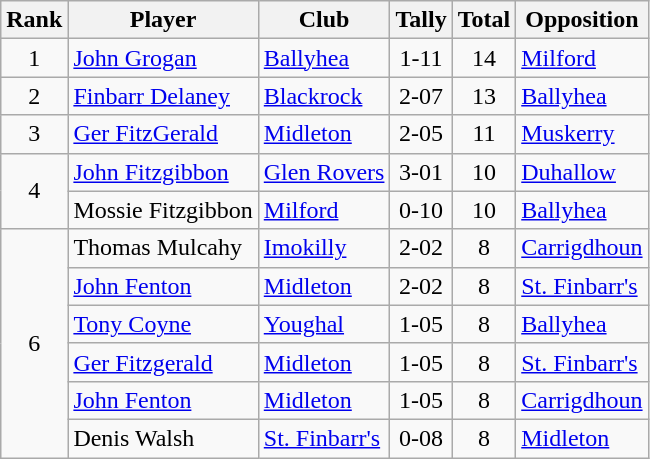<table class="wikitable">
<tr>
<th>Rank</th>
<th>Player</th>
<th>Club</th>
<th>Tally</th>
<th>Total</th>
<th>Opposition</th>
</tr>
<tr>
<td rowspan="1" style="text-align:center;">1</td>
<td><a href='#'>John Grogan</a></td>
<td><a href='#'>Ballyhea</a></td>
<td align=center>1-11</td>
<td align=center>14</td>
<td><a href='#'>Milford</a></td>
</tr>
<tr>
<td rowspan="1" style="text-align:center;">2</td>
<td><a href='#'>Finbarr Delaney</a></td>
<td><a href='#'>Blackrock</a></td>
<td align=center>2-07</td>
<td align=center>13</td>
<td><a href='#'>Ballyhea</a></td>
</tr>
<tr>
<td rowspan="1" style="text-align:center;">3</td>
<td><a href='#'>Ger FitzGerald</a></td>
<td><a href='#'>Midleton</a></td>
<td align=center>2-05</td>
<td align=center>11</td>
<td><a href='#'>Muskerry</a></td>
</tr>
<tr>
<td rowspan="2" style="text-align:center;">4</td>
<td><a href='#'>John Fitzgibbon</a></td>
<td><a href='#'>Glen Rovers</a></td>
<td align=center>3-01</td>
<td align=center>10</td>
<td><a href='#'>Duhallow</a></td>
</tr>
<tr>
<td>Mossie Fitzgibbon</td>
<td><a href='#'>Milford</a></td>
<td align=center>0-10</td>
<td align=center>10</td>
<td><a href='#'>Ballyhea</a></td>
</tr>
<tr>
<td rowspan="6" style="text-align:center;">6</td>
<td>Thomas Mulcahy</td>
<td><a href='#'>Imokilly</a></td>
<td align=center>2-02</td>
<td align=center>8</td>
<td><a href='#'>Carrigdhoun</a></td>
</tr>
<tr>
<td><a href='#'>John Fenton</a></td>
<td><a href='#'>Midleton</a></td>
<td align=center>2-02</td>
<td align=center>8</td>
<td><a href='#'>St. Finbarr's</a></td>
</tr>
<tr>
<td><a href='#'>Tony Coyne</a></td>
<td><a href='#'>Youghal</a></td>
<td align=center>1-05</td>
<td align=center>8</td>
<td><a href='#'>Ballyhea</a></td>
</tr>
<tr>
<td><a href='#'>Ger Fitzgerald</a></td>
<td><a href='#'>Midleton</a></td>
<td align=center>1-05</td>
<td align=center>8</td>
<td><a href='#'>St. Finbarr's</a></td>
</tr>
<tr>
<td><a href='#'>John Fenton</a></td>
<td><a href='#'>Midleton</a></td>
<td align=center>1-05</td>
<td align=center>8</td>
<td><a href='#'>Carrigdhoun</a></td>
</tr>
<tr>
<td>Denis Walsh</td>
<td><a href='#'>St. Finbarr's</a></td>
<td align=center>0-08</td>
<td align=center>8</td>
<td><a href='#'>Midleton</a></td>
</tr>
</table>
